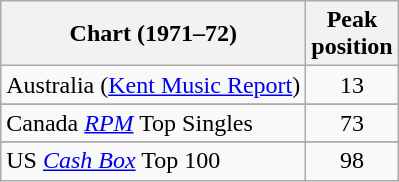<table class="wikitable sortable">
<tr>
<th>Chart (1971–72)</th>
<th>Peak<br>position</th>
</tr>
<tr>
<td>Australia (<a href='#'>Kent Music Report</a>)</td>
<td style="text-align:center;">13</td>
</tr>
<tr>
</tr>
<tr>
<td>Canada <em><a href='#'>RPM</a></em> Top Singles</td>
<td style="text-align:center;">73</td>
</tr>
<tr>
</tr>
<tr>
</tr>
<tr>
<td>US <a href='#'><em>Cash Box</em></a> Top 100</td>
<td align="center">98</td>
</tr>
</table>
